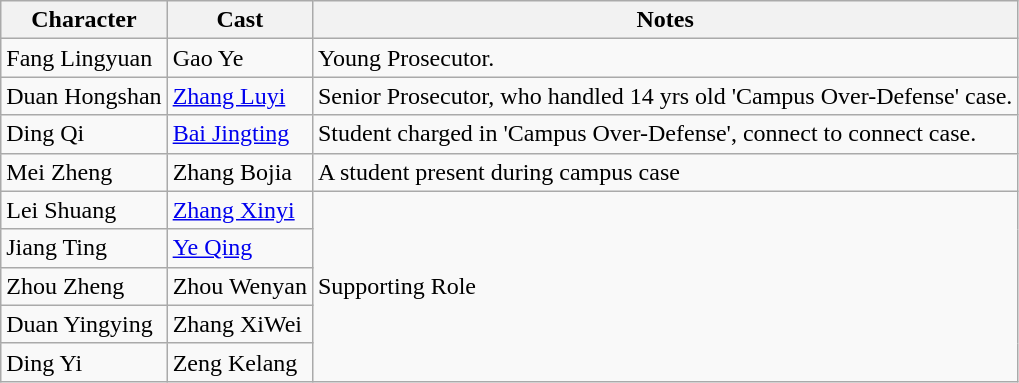<table class="wikitable">
<tr>
<th>Character</th>
<th>Cast</th>
<th>Notes</th>
</tr>
<tr>
<td>Fang Lingyuan</td>
<td>Gao Ye</td>
<td>Young Prosecutor.</td>
</tr>
<tr>
<td>Duan Hongshan</td>
<td><a href='#'>Zhang Luyi</a></td>
<td>Senior Prosecutor, who handled 14 yrs old 'Campus Over-Defense' case.</td>
</tr>
<tr>
<td>Ding Qi</td>
<td><a href='#'>Bai Jingting</a></td>
<td>Student charged in 'Campus Over-Defense', connect to connect case.</td>
</tr>
<tr>
<td>Mei Zheng</td>
<td>Zhang Bojia</td>
<td>A student present during campus case</td>
</tr>
<tr>
<td>Lei Shuang</td>
<td><a href='#'>Zhang Xinyi</a></td>
<td rowspan=5>Supporting Role</td>
</tr>
<tr>
<td>Jiang Ting</td>
<td><a href='#'>Ye Qing</a></td>
</tr>
<tr>
<td>Zhou Zheng</td>
<td>Zhou Wenyan</td>
</tr>
<tr>
<td>Duan Yingying</td>
<td>Zhang XiWei</td>
</tr>
<tr>
<td>Ding Yi</td>
<td>Zeng Kelang</td>
</tr>
</table>
